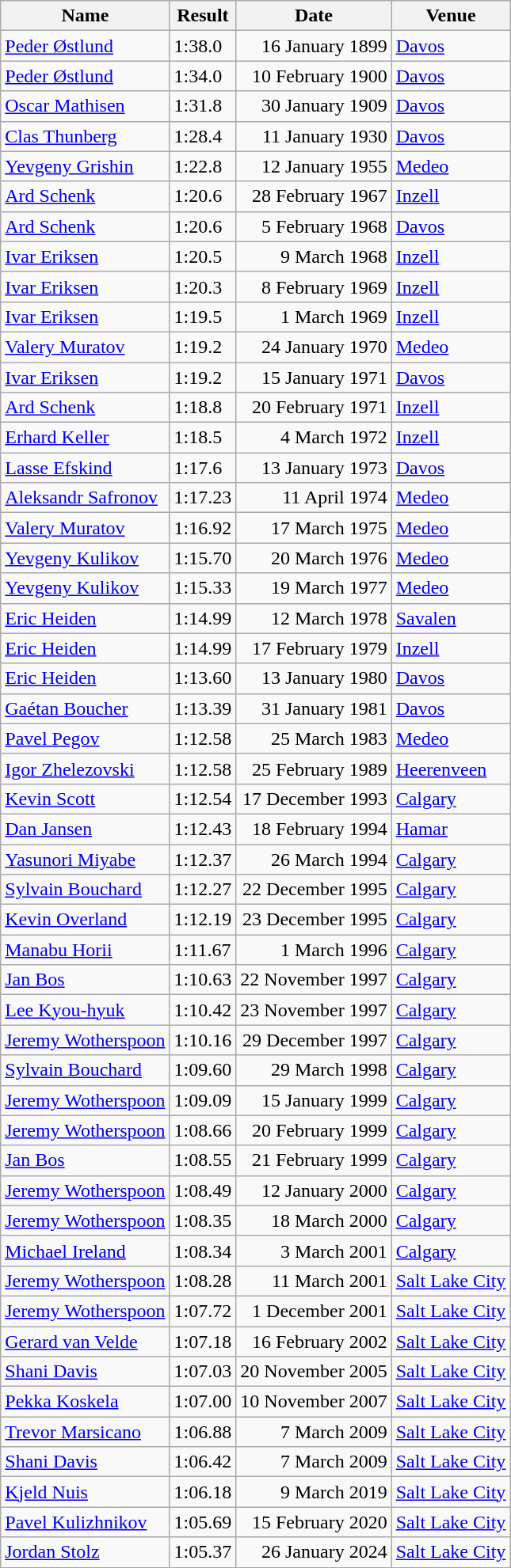<table class="wikitable">
<tr align="left">
<th>Name</th>
<th>Result</th>
<th>Date</th>
<th>Venue</th>
</tr>
<tr>
<td> <a href='#'>Peder Østlund</a></td>
<td>1:38.0</td>
<td align="right">16 January 1899</td>
<td><a href='#'>Davos</a></td>
</tr>
<tr>
<td> <a href='#'>Peder Østlund</a></td>
<td>1:34.0</td>
<td align="right">10 February 1900</td>
<td><a href='#'>Davos</a></td>
</tr>
<tr>
<td> <a href='#'>Oscar Mathisen</a></td>
<td>1:31.8</td>
<td align="right">30 January 1909</td>
<td><a href='#'>Davos</a></td>
</tr>
<tr>
<td> <a href='#'>Clas Thunberg</a></td>
<td>1:28.4</td>
<td align="right">11 January 1930</td>
<td><a href='#'>Davos</a></td>
</tr>
<tr>
<td> <a href='#'>Yevgeny Grishin</a></td>
<td>1:22.8</td>
<td align="right">12 January 1955</td>
<td><a href='#'>Medeo</a></td>
</tr>
<tr>
<td> <a href='#'>Ard Schenk</a></td>
<td>1:20.6</td>
<td align="right">28 February 1967</td>
<td><a href='#'>Inzell</a></td>
</tr>
<tr>
<td> <a href='#'>Ard Schenk</a></td>
<td>1:20.6</td>
<td align="right">5 February 1968</td>
<td><a href='#'>Davos</a></td>
</tr>
<tr>
<td> <a href='#'>Ivar Eriksen</a></td>
<td>1:20.5</td>
<td align="right">9 March 1968</td>
<td><a href='#'>Inzell</a></td>
</tr>
<tr>
<td> <a href='#'>Ivar Eriksen</a></td>
<td>1:20.3</td>
<td align="right">8 February 1969</td>
<td><a href='#'>Inzell</a></td>
</tr>
<tr>
<td> <a href='#'>Ivar Eriksen</a></td>
<td>1:19.5</td>
<td align="right">1 March 1969</td>
<td><a href='#'>Inzell</a></td>
</tr>
<tr>
<td> <a href='#'>Valery Muratov</a></td>
<td>1:19.2</td>
<td align="right">24 January 1970</td>
<td><a href='#'>Medeo</a></td>
</tr>
<tr>
<td> <a href='#'>Ivar Eriksen</a></td>
<td>1:19.2</td>
<td align="right">15 January 1971</td>
<td><a href='#'>Davos</a></td>
</tr>
<tr>
<td> <a href='#'>Ard Schenk</a></td>
<td>1:18.8</td>
<td align="right">20 February 1971</td>
<td><a href='#'>Inzell</a></td>
</tr>
<tr>
<td> <a href='#'>Erhard Keller</a></td>
<td>1:18.5</td>
<td align="right">4 March 1972</td>
<td><a href='#'>Inzell</a></td>
</tr>
<tr>
<td> <a href='#'>Lasse Efskind</a></td>
<td>1:17.6</td>
<td align="right">13 January 1973</td>
<td><a href='#'>Davos</a></td>
</tr>
<tr>
<td> <a href='#'>Aleksandr Safronov</a></td>
<td>1:17.23</td>
<td align="right">11 April 1974</td>
<td><a href='#'>Medeo</a></td>
</tr>
<tr>
<td> <a href='#'>Valery Muratov</a></td>
<td>1:16.92</td>
<td align="right">17 March 1975</td>
<td><a href='#'>Medeo</a></td>
</tr>
<tr>
<td> <a href='#'>Yevgeny Kulikov</a></td>
<td>1:15.70</td>
<td align="right">20 March 1976</td>
<td><a href='#'>Medeo</a></td>
</tr>
<tr>
<td> <a href='#'>Yevgeny Kulikov</a></td>
<td>1:15.33</td>
<td align="right">19 March 1977</td>
<td><a href='#'>Medeo</a></td>
</tr>
<tr>
<td> <a href='#'>Eric Heiden</a></td>
<td>1:14.99</td>
<td align="right">12 March 1978</td>
<td><a href='#'>Savalen</a></td>
</tr>
<tr>
<td> <a href='#'>Eric Heiden</a></td>
<td>1:14.99</td>
<td align="right">17 February 1979</td>
<td><a href='#'>Inzell</a></td>
</tr>
<tr>
<td> <a href='#'>Eric Heiden</a></td>
<td>1:13.60</td>
<td align="right">13 January 1980</td>
<td><a href='#'>Davos</a></td>
</tr>
<tr>
<td> <a href='#'>Gaétan Boucher</a></td>
<td>1:13.39</td>
<td align="right">31 January 1981</td>
<td><a href='#'>Davos</a></td>
</tr>
<tr>
<td> <a href='#'>Pavel Pegov</a></td>
<td>1:12.58</td>
<td align="right">25 March 1983</td>
<td><a href='#'>Medeo</a></td>
</tr>
<tr>
<td> <a href='#'>Igor Zhelezovski</a></td>
<td>1:12.58</td>
<td align="right">25 February 1989</td>
<td><a href='#'>Heerenveen</a></td>
</tr>
<tr>
<td> <a href='#'>Kevin Scott</a></td>
<td>1:12.54</td>
<td align="right">17 December 1993</td>
<td><a href='#'>Calgary</a></td>
</tr>
<tr>
<td> <a href='#'>Dan Jansen</a></td>
<td>1:12.43</td>
<td align="right">18 February 1994</td>
<td><a href='#'>Hamar</a></td>
</tr>
<tr>
<td> <a href='#'>Yasunori Miyabe</a></td>
<td>1:12.37</td>
<td align="right">26 March 1994</td>
<td><a href='#'>Calgary</a></td>
</tr>
<tr>
<td> <a href='#'>Sylvain Bouchard</a></td>
<td>1:12.27</td>
<td align="right">22 December 1995</td>
<td><a href='#'>Calgary</a></td>
</tr>
<tr>
<td> <a href='#'>Kevin Overland</a></td>
<td>1:12.19</td>
<td align="right">23 December 1995</td>
<td><a href='#'>Calgary</a></td>
</tr>
<tr>
<td> <a href='#'>Manabu Horii</a></td>
<td>1:11.67</td>
<td align="right">1 March 1996</td>
<td><a href='#'>Calgary</a></td>
</tr>
<tr>
<td> <a href='#'>Jan Bos</a></td>
<td>1:10.63</td>
<td align="right">22 November 1997</td>
<td><a href='#'>Calgary</a></td>
</tr>
<tr>
<td> <a href='#'>Lee Kyou-hyuk</a></td>
<td>1:10.42</td>
<td align="right">23 November 1997</td>
<td><a href='#'>Calgary</a></td>
</tr>
<tr>
<td> <a href='#'>Jeremy Wotherspoon</a></td>
<td>1:10.16</td>
<td align="right">29 December 1997</td>
<td><a href='#'>Calgary</a></td>
</tr>
<tr>
<td> <a href='#'>Sylvain Bouchard</a></td>
<td>1:09.60</td>
<td align="right">29 March 1998</td>
<td><a href='#'>Calgary</a></td>
</tr>
<tr>
<td> <a href='#'>Jeremy Wotherspoon</a></td>
<td>1:09.09</td>
<td align="right">15 January 1999</td>
<td><a href='#'>Calgary</a></td>
</tr>
<tr>
<td> <a href='#'>Jeremy Wotherspoon</a></td>
<td>1:08.66</td>
<td align="right">20 February 1999</td>
<td><a href='#'>Calgary</a></td>
</tr>
<tr>
<td> <a href='#'>Jan Bos</a></td>
<td>1:08.55</td>
<td align="right">21 February 1999</td>
<td><a href='#'>Calgary</a></td>
</tr>
<tr>
<td> <a href='#'>Jeremy Wotherspoon</a></td>
<td>1:08.49</td>
<td align="right">12 January 2000</td>
<td><a href='#'>Calgary</a></td>
</tr>
<tr>
<td> <a href='#'>Jeremy Wotherspoon</a></td>
<td>1:08.35</td>
<td align="right">18 March 2000</td>
<td><a href='#'>Calgary</a></td>
</tr>
<tr>
<td> <a href='#'>Michael Ireland</a></td>
<td>1:08.34</td>
<td align="right">3 March 2001</td>
<td><a href='#'>Calgary</a></td>
</tr>
<tr>
<td> <a href='#'>Jeremy Wotherspoon</a></td>
<td>1:08.28</td>
<td align="right">11 March 2001</td>
<td><a href='#'>Salt Lake City</a></td>
</tr>
<tr>
<td> <a href='#'>Jeremy Wotherspoon</a></td>
<td>1:07.72</td>
<td align="right">1 December 2001</td>
<td><a href='#'>Salt Lake City</a></td>
</tr>
<tr>
<td> <a href='#'>Gerard van Velde</a></td>
<td>1:07.18</td>
<td align="right">16 February 2002</td>
<td><a href='#'>Salt Lake City</a></td>
</tr>
<tr>
<td> <a href='#'>Shani Davis</a></td>
<td>1:07.03</td>
<td align="right">20 November 2005</td>
<td><a href='#'>Salt Lake City</a></td>
</tr>
<tr>
<td> <a href='#'>Pekka Koskela</a></td>
<td>1:07.00</td>
<td align="right">10 November 2007</td>
<td><a href='#'>Salt Lake City</a></td>
</tr>
<tr>
<td> <a href='#'>Trevor Marsicano</a></td>
<td>1:06.88</td>
<td align="right">7 March 2009</td>
<td><a href='#'>Salt Lake City</a></td>
</tr>
<tr>
<td> <a href='#'>Shani Davis</a></td>
<td>1:06.42</td>
<td align="right">7 March 2009</td>
<td><a href='#'>Salt Lake City</a></td>
</tr>
<tr>
<td> <a href='#'>Kjeld Nuis</a></td>
<td>1:06.18</td>
<td align="right">9 March 2019</td>
<td><a href='#'>Salt Lake City</a></td>
</tr>
<tr>
<td> <a href='#'>Pavel Kulizhnikov</a></td>
<td>1:05.69</td>
<td align="right">15 February 2020</td>
<td><a href='#'>Salt Lake City</a></td>
</tr>
<tr>
<td> <a href='#'>Jordan Stolz</a></td>
<td>1:05.37</td>
<td align="right">26 January 2024</td>
<td><a href='#'>Salt Lake City</a></td>
</tr>
</table>
